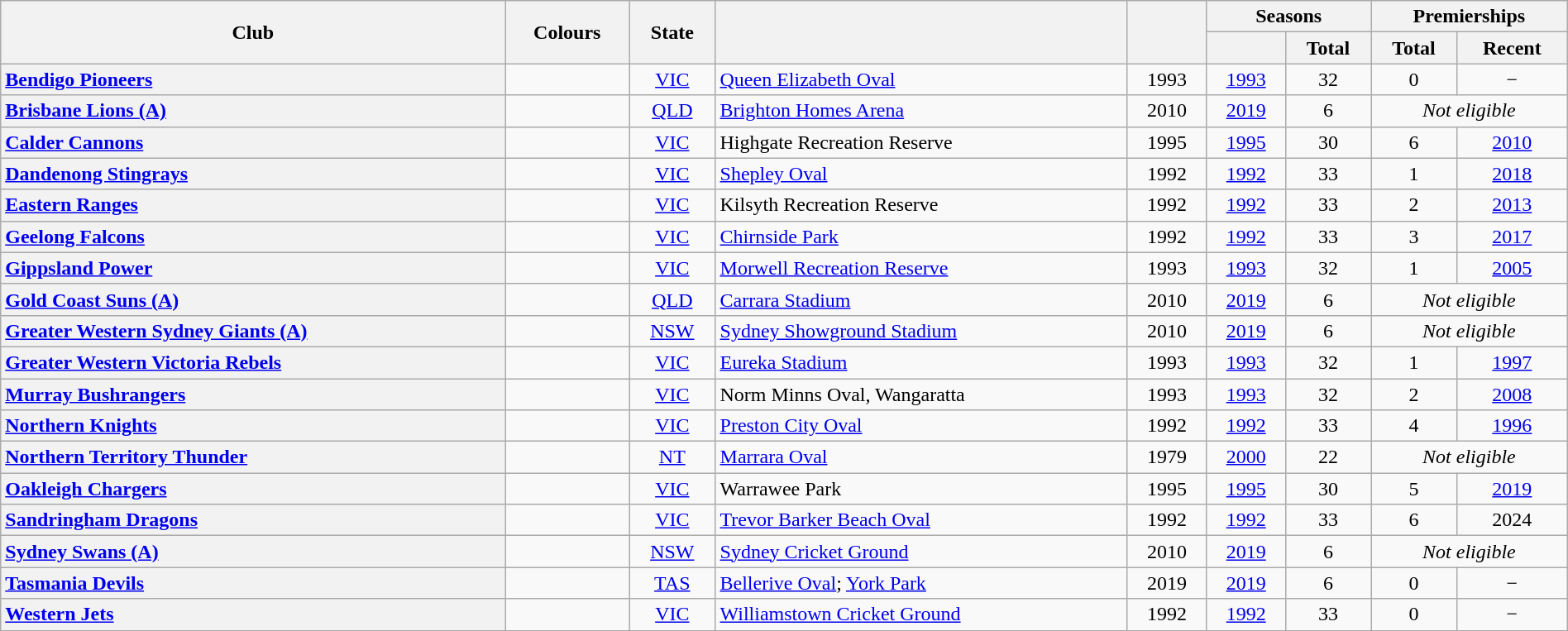<table class=" wikitable sortable" style="width:100%; text-align:left;">
<tr>
<th rowspan="2">Club</th>
<th rowspan="2" class="unsortable">Colours</th>
<th rowspan="2">State</th>
<th rowspan="2"></th>
<th rowspan="2"></th>
<th colspan="2">Seasons</th>
<th colspan="2">Premierships</th>
</tr>
<tr>
<th></th>
<th>Total</th>
<th>Total</th>
<th>Recent</th>
</tr>
<tr>
<th style="text-align:left"><a href='#'>Bendigo Pioneers</a></th>
<td style="text-align:center;"></td>
<td style="text-align:center;"><a href='#'>VIC</a></td>
<td><a href='#'>Queen Elizabeth Oval</a></td>
<td style="text-align:center;">1993</td>
<td style="text-align:center;"><a href='#'>1993</a></td>
<td style="text-align:center;">32</td>
<td style="text-align:center;">0</td>
<td style="text-align:center;">−</td>
</tr>
<tr>
<th style="text-align:left"><a href='#'>Brisbane Lions (A)</a></th>
<td style="text-align:center;"></td>
<td style="text-align:center;"><a href='#'>QLD</a></td>
<td><a href='#'>Brighton Homes Arena</a></td>
<td style="text-align:center;">2010</td>
<td style="text-align:center;"><a href='#'>2019</a></td>
<td style="text-align:center;">6</td>
<td style="text-align:center;" colspan="2"><em>Not eligible</em></td>
</tr>
<tr>
<th style="text-align:left"><a href='#'>Calder Cannons</a></th>
<td style="text-align:center;"></td>
<td style="text-align:center;"><a href='#'>VIC</a></td>
<td>Highgate Recreation Reserve</td>
<td style="text-align:center;">1995</td>
<td style="text-align:center;"><a href='#'>1995</a></td>
<td style="text-align:center;">30</td>
<td style="text-align:center;">6</td>
<td style="text-align:center;"><a href='#'>2010</a></td>
</tr>
<tr>
<th style="text-align:left"><a href='#'>Dandenong Stingrays</a></th>
<td style="text-align:center;"></td>
<td style="text-align:center;"><a href='#'>VIC</a></td>
<td><a href='#'>Shepley Oval</a></td>
<td style="text-align:center;">1992</td>
<td style="text-align:center;"><a href='#'>1992</a></td>
<td style="text-align:center;">33</td>
<td style="text-align:center;">1</td>
<td style="text-align:center;"><a href='#'>2018</a></td>
</tr>
<tr>
<th style="text-align:left"><a href='#'>Eastern Ranges</a></th>
<td style="text-align:center;"></td>
<td style="text-align:center;"><a href='#'>VIC</a></td>
<td>Kilsyth Recreation Reserve</td>
<td style="text-align:center;">1992</td>
<td style="text-align:center;"><a href='#'>1992</a></td>
<td style="text-align:center;">33</td>
<td style="text-align:center;">2</td>
<td style="text-align:center;"><a href='#'>2013</a></td>
</tr>
<tr>
<th style="text-align:left"><a href='#'>Geelong Falcons</a></th>
<td style="text-align:center;"></td>
<td style="text-align:center;"><a href='#'>VIC</a></td>
<td><a href='#'>Chirnside Park</a></td>
<td style="text-align:center;">1992</td>
<td style="text-align:center;"><a href='#'>1992</a></td>
<td style="text-align:center;">33</td>
<td style="text-align:center;">3</td>
<td style="text-align:center;"><a href='#'>2017</a></td>
</tr>
<tr>
<th style="text-align:left"><a href='#'>Gippsland Power</a></th>
<td style="text-align:center;"></td>
<td style="text-align:center;"><a href='#'>VIC</a></td>
<td><a href='#'>Morwell Recreation Reserve</a></td>
<td style="text-align:center;">1993</td>
<td style="text-align:center;"><a href='#'>1993</a></td>
<td style="text-align:center;">32</td>
<td style="text-align:center;">1</td>
<td style="text-align:center;"><a href='#'>2005</a></td>
</tr>
<tr>
<th style="text-align:left"><a href='#'>Gold Coast Suns (A)</a></th>
<td style="text-align:center;"></td>
<td style="text-align:center;"><a href='#'>QLD</a></td>
<td><a href='#'>Carrara Stadium</a></td>
<td style="text-align:center;">2010</td>
<td style="text-align:center;"><a href='#'>2019</a></td>
<td style="text-align:center;">6</td>
<td style="text-align:center;" colspan="2"><em>Not eligible</em></td>
</tr>
<tr>
<th style="text-align:left"><a href='#'>Greater Western Sydney Giants (A)</a></th>
<td style="text-align:center;"></td>
<td style="text-align:center;"><a href='#'>NSW</a></td>
<td><a href='#'>Sydney Showground Stadium</a></td>
<td style="text-align:center;">2010</td>
<td style="text-align:center;"><a href='#'>2019</a></td>
<td style="text-align:center;">6</td>
<td style="text-align:center;" colspan="2"><em>Not eligible</em></td>
</tr>
<tr>
<th style="text-align:left"><a href='#'>Greater Western Victoria Rebels</a></th>
<td style="text-align:center;"></td>
<td style="text-align:center;"><a href='#'>VIC</a></td>
<td><a href='#'>Eureka Stadium</a></td>
<td style="text-align:center;">1993</td>
<td style="text-align:center;"><a href='#'>1993</a></td>
<td style="text-align:center;">32</td>
<td style="text-align:center;">1</td>
<td style="text-align:center;"><a href='#'>1997</a></td>
</tr>
<tr>
<th style="text-align:left"><a href='#'>Murray Bushrangers</a></th>
<td style="text-align:center;"></td>
<td style="text-align:center;"><a href='#'>VIC</a></td>
<td>Norm Minns Oval, Wangaratta</td>
<td style="text-align:center;">1993</td>
<td style="text-align:center;"><a href='#'>1993</a></td>
<td style="text-align:center;">32</td>
<td style="text-align:center;">2</td>
<td style="text-align:center;"><a href='#'>2008</a></td>
</tr>
<tr>
<th style="text-align:left"><a href='#'>Northern Knights</a></th>
<td style="text-align:center;"></td>
<td style="text-align:center;"><a href='#'>VIC</a></td>
<td><a href='#'>Preston City Oval</a></td>
<td style="text-align:center;">1992</td>
<td style="text-align:center;"><a href='#'>1992</a></td>
<td style="text-align:center;">33</td>
<td style="text-align:center;">4</td>
<td style="text-align:center;"><a href='#'>1996</a></td>
</tr>
<tr>
<th style="text-align:left"><a href='#'>Northern Territory Thunder</a></th>
<td style="text-align:center;"></td>
<td style="text-align:center;"><a href='#'>NT</a></td>
<td><a href='#'>Marrara Oval</a></td>
<td style="text-align:center;">1979</td>
<td style="text-align:center;"><a href='#'>2000</a></td>
<td style="text-align:center;">22</td>
<td style="text-align:center;" colspan="2"><em>Not eligible</em></td>
</tr>
<tr>
<th style="text-align:left"><a href='#'>Oakleigh Chargers</a></th>
<td style="text-align:center;"></td>
<td style="text-align:center;"><a href='#'>VIC</a></td>
<td>Warrawee Park</td>
<td style="text-align:center;">1995</td>
<td style="text-align:center;"><a href='#'>1995</a></td>
<td style="text-align:center;">30</td>
<td style="text-align:center;">5</td>
<td style="text-align:center;"><a href='#'>2019</a></td>
</tr>
<tr>
<th style="text-align:left"><a href='#'>Sandringham Dragons</a></th>
<td style="text-align:center;"></td>
<td style="text-align:center;"><a href='#'>VIC</a></td>
<td><a href='#'>Trevor Barker Beach Oval</a></td>
<td style="text-align:center;">1992</td>
<td style="text-align:center;"><a href='#'>1992</a></td>
<td style="text-align:center;">33</td>
<td style="text-align:center;">6</td>
<td style="text-align:center;">2024</td>
</tr>
<tr>
<th style="text-align:left"><a href='#'>Sydney Swans (A)</a></th>
<td style="text-align:center;"></td>
<td style="text-align:center;"><a href='#'>NSW</a></td>
<td><a href='#'>Sydney Cricket Ground</a></td>
<td style="text-align:center;">2010</td>
<td style="text-align:center;"><a href='#'>2019</a></td>
<td style="text-align:center;">6</td>
<td style="text-align:center;" colspan="2"><em>Not eligible</em></td>
</tr>
<tr>
<th style="text-align:left"><a href='#'>Tasmania Devils</a></th>
<td style="text-align:center;"></td>
<td style="text-align:center;"><a href='#'>TAS</a></td>
<td><a href='#'>Bellerive Oval</a>; <a href='#'>York Park</a></td>
<td style="text-align:center;">2019</td>
<td style="text-align:center;"><a href='#'>2019</a></td>
<td style="text-align:center;">6</td>
<td style="text-align:center;">0</td>
<td style="text-align:center;">−</td>
</tr>
<tr>
<th style="text-align:left"><a href='#'>Western Jets</a></th>
<td style="text-align:center;"></td>
<td style="text-align:center;"><a href='#'>VIC</a></td>
<td><a href='#'>Williamstown Cricket Ground</a></td>
<td style="text-align:center;">1992</td>
<td style="text-align:center;"><a href='#'>1992</a></td>
<td style="text-align:center;">33</td>
<td style="text-align:center;">0</td>
<td style="text-align:center;">−</td>
</tr>
</table>
